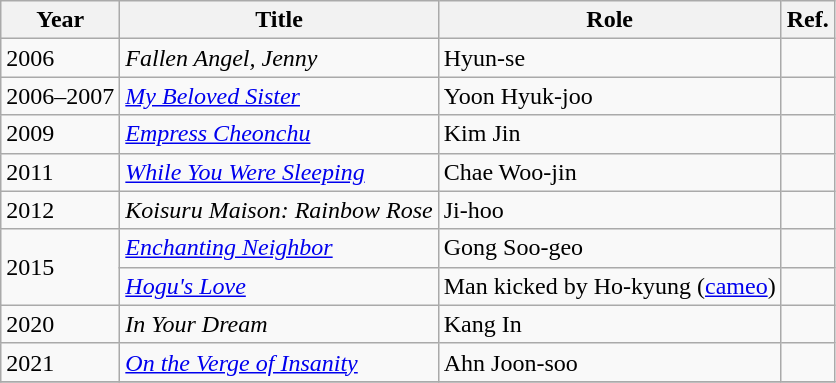<table class="wikitable plainrowheaders">
<tr>
<th scope="col">Year</th>
<th scope="col">Title</th>
<th scope="col">Role</th>
<th scope="col">Ref.</th>
</tr>
<tr>
<td>2006</td>
<td><em>Fallen Angel, Jenny</em></td>
<td>Hyun-se</td>
<td></td>
</tr>
<tr>
<td>2006–2007</td>
<td><em><a href='#'>My Beloved Sister</a></em></td>
<td>Yoon Hyuk-joo</td>
<td style="text-align:center;"></td>
</tr>
<tr>
<td>2009</td>
<td><em><a href='#'>Empress Cheonchu</a></em></td>
<td>Kim Jin</td>
<td></td>
</tr>
<tr>
<td>2011</td>
<td><em><a href='#'>While You Were Sleeping</a></em></td>
<td>Chae Woo-jin</td>
<td style="text-align:center;"></td>
</tr>
<tr>
<td>2012</td>
<td><em>Koisuru Maison: Rainbow Rose</em></td>
<td>Ji-hoo</td>
<td></td>
</tr>
<tr>
<td rowspan="2">2015</td>
<td><em><a href='#'>Enchanting Neighbor</a></em></td>
<td>Gong Soo-geo</td>
<td style="text-align:center;"></td>
</tr>
<tr>
<td><em><a href='#'>Hogu's Love</a></em></td>
<td>Man kicked by Ho-kyung (<a href='#'>cameo</a>)</td>
<td style="text-align:center;"></td>
</tr>
<tr>
<td>2020</td>
<td><em>In Your Dream</em></td>
<td>Kang In</td>
<td></td>
</tr>
<tr>
<td>2021</td>
<td><em><a href='#'>On the Verge of Insanity</a></em></td>
<td>Ahn Joon-soo</td>
<td style="text-align:center;"></td>
</tr>
<tr>
</tr>
</table>
